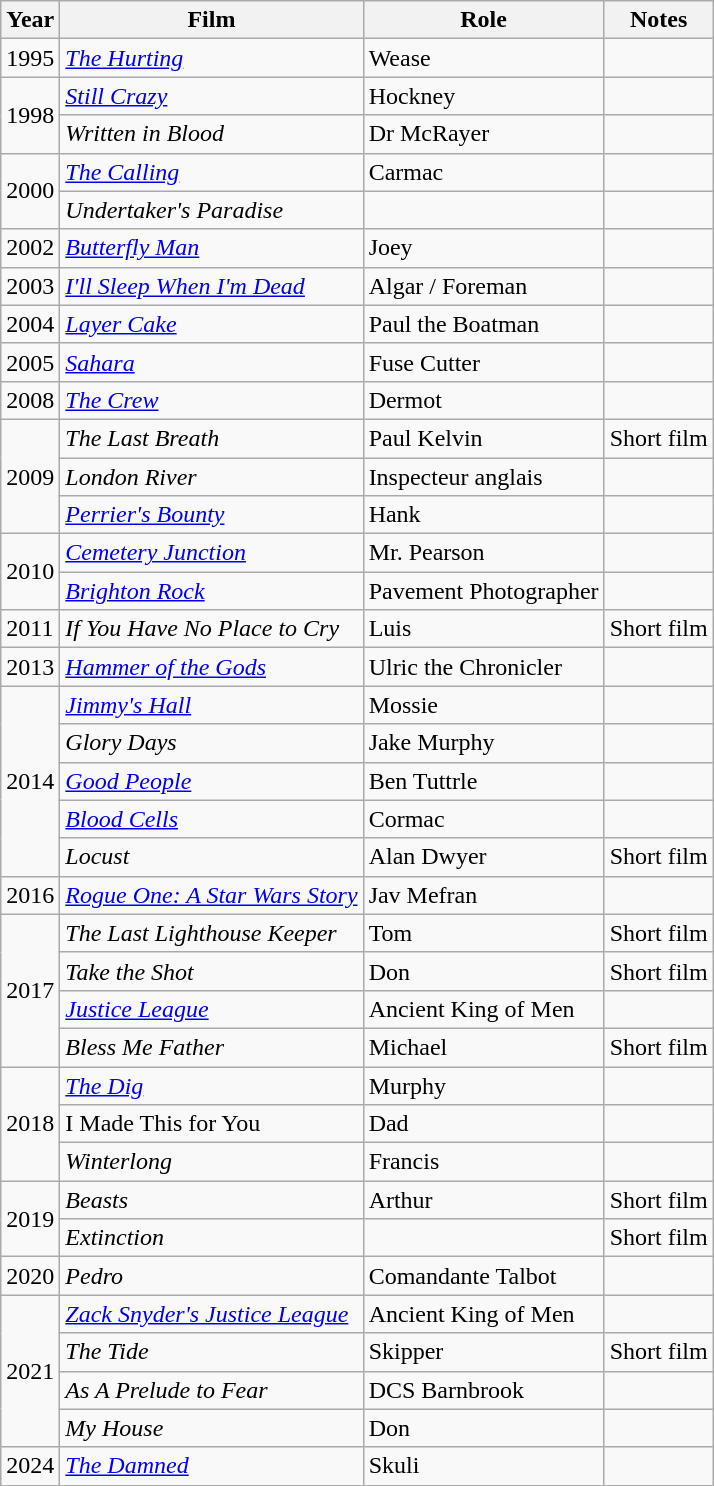<table class="wikitable sortable">
<tr>
<th>Year</th>
<th>Film</th>
<th>Role</th>
<th class="unsortable">Notes</th>
</tr>
<tr>
<td>1995</td>
<td><em><a href='#'>The Hurting</a></em></td>
<td>Wease</td>
<td></td>
</tr>
<tr>
<td rowspan="2">1998</td>
<td><em><a href='#'>Still Crazy</a></em></td>
<td>Hockney</td>
<td></td>
</tr>
<tr>
<td><em>Written in Blood</em></td>
<td>Dr McRayer</td>
<td></td>
</tr>
<tr>
<td rowspan="2">2000</td>
<td><em><a href='#'>The Calling</a></em></td>
<td>Carmac</td>
<td></td>
</tr>
<tr>
<td><em>Undertaker's Paradise</em></td>
<td></td>
<td></td>
</tr>
<tr>
<td>2002</td>
<td><em><a href='#'>Butterfly Man</a></em></td>
<td>Joey</td>
<td></td>
</tr>
<tr>
<td>2003</td>
<td><em><a href='#'>I'll Sleep When I'm Dead</a></em></td>
<td>Algar / Foreman</td>
<td></td>
</tr>
<tr>
<td>2004</td>
<td><em><a href='#'>Layer Cake</a></em></td>
<td>Paul the Boatman</td>
<td></td>
</tr>
<tr>
<td>2005</td>
<td><em><a href='#'>Sahara</a></em></td>
<td>Fuse Cutter</td>
<td></td>
</tr>
<tr>
<td>2008</td>
<td><em><a href='#'>The Crew</a></em></td>
<td>Dermot</td>
<td></td>
</tr>
<tr>
<td rowspan="3">2009</td>
<td><em>The Last Breath</em></td>
<td>Paul Kelvin</td>
<td>Short film</td>
</tr>
<tr>
<td><em>London River</em></td>
<td>Inspecteur anglais</td>
<td></td>
</tr>
<tr>
<td><em><a href='#'>Perrier's Bounty</a></em></td>
<td>Hank</td>
<td></td>
</tr>
<tr>
<td rowspan="2">2010</td>
<td><em><a href='#'>Cemetery Junction</a></em></td>
<td>Mr. Pearson</td>
<td></td>
</tr>
<tr>
<td><em><a href='#'>Brighton Rock</a></em></td>
<td>Pavement Photographer</td>
<td></td>
</tr>
<tr>
<td>2011</td>
<td><em>If You Have No Place to Cry</em></td>
<td>Luis</td>
<td>Short film</td>
</tr>
<tr>
<td>2013</td>
<td><em><a href='#'>Hammer of the Gods</a></em></td>
<td>Ulric the Chronicler</td>
<td></td>
</tr>
<tr>
<td rowspan="5">2014</td>
<td><em><a href='#'>Jimmy's Hall</a></em></td>
<td>Mossie</td>
<td></td>
</tr>
<tr>
<td><em>Glory Days</em></td>
<td>Jake Murphy</td>
<td></td>
</tr>
<tr>
<td><em><a href='#'>Good People</a></em></td>
<td>Ben Tuttrle</td>
<td></td>
</tr>
<tr>
<td><em><a href='#'>Blood Cells</a></em></td>
<td>Cormac</td>
<td></td>
</tr>
<tr>
<td><em>Locust</em></td>
<td>Alan Dwyer</td>
<td>Short film</td>
</tr>
<tr>
<td>2016</td>
<td><em><a href='#'>Rogue One: A Star Wars Story</a></em></td>
<td>Jav Mefran</td>
<td></td>
</tr>
<tr>
<td rowspan="4">2017</td>
<td><em>The Last Lighthouse Keeper</em></td>
<td>Tom</td>
<td>Short film</td>
</tr>
<tr>
<td><em>Take the Shot</em></td>
<td>Don</td>
<td>Short film</td>
</tr>
<tr>
<td><a href='#'><em>Justice League</em></a></td>
<td>Ancient King of Men</td>
<td></td>
</tr>
<tr>
<td><em>Bless Me Father</em></td>
<td>Michael</td>
<td>Short film</td>
</tr>
<tr>
<td rowspan="3">2018</td>
<td><em><a href='#'>The Dig</a></em></td>
<td>Murphy</td>
<td></td>
</tr>
<tr>
<td>I Made This for You</td>
<td>Dad</td>
<td></td>
</tr>
<tr>
<td><em>Winterlong</em></td>
<td>Francis</td>
<td></td>
</tr>
<tr>
<td rowspan="2">2019</td>
<td><em>Beasts</em></td>
<td>Arthur</td>
<td>Short film</td>
</tr>
<tr>
<td><em>Extinction</em></td>
<td></td>
<td>Short film</td>
</tr>
<tr>
<td>2020</td>
<td><em>Pedro</em></td>
<td>Comandante Talbot</td>
<td></td>
</tr>
<tr>
<td rowspan="4">2021</td>
<td><em><a href='#'>Zack Snyder's Justice League</a></em></td>
<td>Ancient King of Men</td>
<td></td>
</tr>
<tr>
<td><em>The Tide</em></td>
<td>Skipper</td>
<td>Short film</td>
</tr>
<tr>
<td><em>As A Prelude to Fear</em></td>
<td>DCS Barnbrook</td>
<td></td>
</tr>
<tr>
<td><em>My House</em></td>
<td>Don</td>
<td></td>
</tr>
<tr>
<td>2024</td>
<td><em><a href='#'>The Damned</a></em></td>
<td>Skuli</td>
<td></td>
</tr>
</table>
